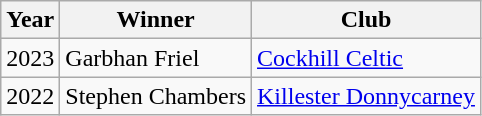<table class="wikitable">
<tr>
<th>Year</th>
<th>Winner</th>
<th>Club</th>
</tr>
<tr>
<td>2023</td>
<td>Garbhan Friel</td>
<td><a href='#'>Cockhill Celtic</a></td>
</tr>
<tr>
<td>2022</td>
<td>Stephen Chambers</td>
<td><a href='#'>Killester Donnycarney</a></td>
</tr>
</table>
